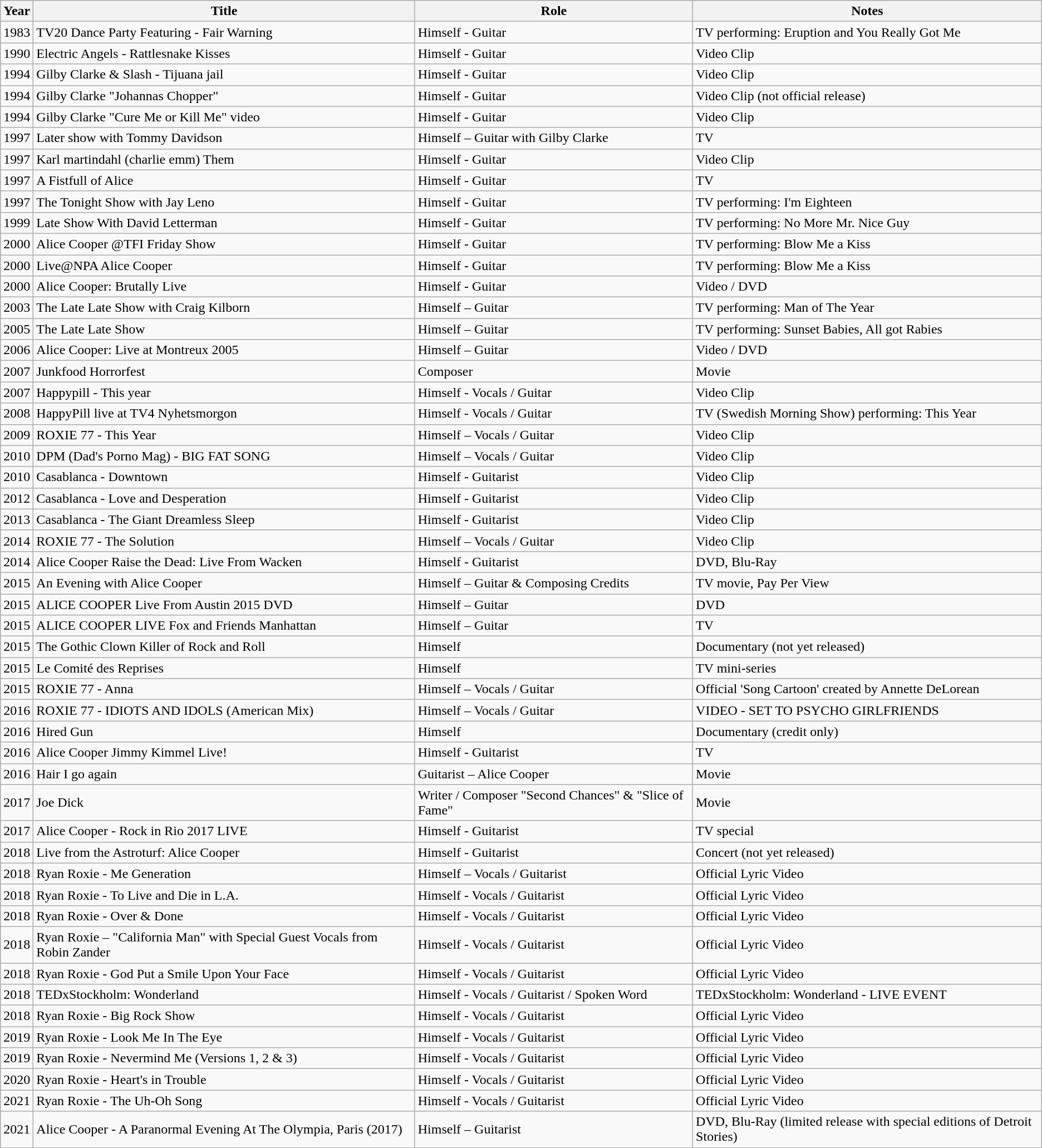<table class="wikitable">
<tr>
<th>Year</th>
<th>Title</th>
<th>Role</th>
<th>Notes</th>
</tr>
<tr>
<td>1983</td>
<td>TV20 Dance Party Featuring - Fair Warning</td>
<td>Himself - Guitar</td>
<td>TV performing: Eruption and You Really Got Me</td>
</tr>
<tr>
<td>1990</td>
<td>Electric Angels - Rattlesnake Kisses</td>
<td>Himself - Guitar</td>
<td>Video Clip</td>
</tr>
<tr>
<td>1994</td>
<td>Gilby Clarke & Slash - Tijuana jail</td>
<td>Himself - Guitar</td>
<td>Video Clip</td>
</tr>
<tr>
<td>1994</td>
<td>Gilby Clarke "Johannas Chopper"</td>
<td>Himself - Guitar</td>
<td>Video Clip (not official release)</td>
</tr>
<tr>
<td>1994</td>
<td>Gilby Clarke "Cure Me or Kill Me" video</td>
<td>Himself - Guitar</td>
<td>Video Clip</td>
</tr>
<tr>
<td>1997</td>
<td>Later show with Tommy Davidson</td>
<td>Himself – Guitar with Gilby Clarke</td>
<td>TV</td>
</tr>
<tr>
<td>1997</td>
<td>Karl martindahl (charlie emm) Them</td>
<td>Himself - Guitar</td>
<td>Video Clip</td>
</tr>
<tr>
<td>1997</td>
<td>A Fistfull of Alice</td>
<td>Himself - Guitar</td>
<td>TV</td>
</tr>
<tr>
<td>1997</td>
<td>The Tonight Show with Jay Leno</td>
<td>Himself - Guitar</td>
<td>TV performing: I'm Eighteen</td>
</tr>
<tr>
<td>1999</td>
<td>Late Show With David Letterman</td>
<td>Himself - Guitar</td>
<td>TV performing: No More Mr. Nice Guy</td>
</tr>
<tr>
<td>2000</td>
<td>Alice Cooper @TFI Friday Show</td>
<td>Himself - Guitar</td>
<td>TV performing: Blow Me a Kiss</td>
</tr>
<tr>
<td>2000</td>
<td>Live@NPA Alice Cooper</td>
<td>Himself - Guitar</td>
<td>TV performing: Blow Me a Kiss</td>
</tr>
<tr>
<td>2000</td>
<td>Alice Cooper: Brutally Live</td>
<td>Himself - Guitar</td>
<td>Video / DVD</td>
</tr>
<tr>
<td>2003</td>
<td>The Late Late Show with Craig Kilborn</td>
<td>Himself – Guitar</td>
<td>TV performing: Man of The Year</td>
</tr>
<tr>
<td>2005</td>
<td>The Late Late Show</td>
<td>Himself – Guitar</td>
<td>TV performing: Sunset Babies, All got Rabies</td>
</tr>
<tr>
<td>2006</td>
<td>Alice Cooper: Live at Montreux 2005</td>
<td>Himself – Guitar</td>
<td>Video / DVD</td>
</tr>
<tr>
<td>2007</td>
<td>Junkfood Horrorfest</td>
<td>Composer</td>
<td>Movie</td>
</tr>
<tr>
<td>2007</td>
<td>Happypill - This year</td>
<td>Himself - Vocals / Guitar</td>
<td>Video Clip</td>
</tr>
<tr>
<td>2008</td>
<td>HappyPill live at TV4 Nyhetsmorgon</td>
<td>Himself - Vocals / Guitar</td>
<td>TV (Swedish Morning Show) performing:  This Year</td>
</tr>
<tr>
<td>2009</td>
<td>ROXIE 77 - This Year</td>
<td>Himself – Vocals / Guitar</td>
<td>Video Clip</td>
</tr>
<tr>
<td>2010</td>
<td>DPM (Dad's Porno Mag) - BIG FAT SONG</td>
<td>Himself – Vocals / Guitar</td>
<td>Video Clip</td>
</tr>
<tr>
<td>2010</td>
<td>Casablanca - Downtown</td>
<td>Himself - Guitarist</td>
<td>Video Clip</td>
</tr>
<tr>
<td>2012</td>
<td>Casablanca - Love and Desperation</td>
<td>Himself - Guitarist</td>
<td>Video Clip</td>
</tr>
<tr>
<td>2013</td>
<td>Casablanca - The Giant Dreamless Sleep</td>
<td>Himself - Guitarist</td>
<td>Video Clip</td>
</tr>
<tr>
<td>2014</td>
<td>ROXIE 77 - The Solution</td>
<td>Himself – Vocals / Guitar</td>
<td>Video Clip</td>
</tr>
<tr>
<td>2014</td>
<td>Alice Cooper Raise the Dead: Live From Wacken</td>
<td>Himself - Guitarist</td>
<td>DVD, Blu-Ray</td>
</tr>
<tr>
<td>2015</td>
<td>An Evening with Alice Cooper</td>
<td>Himself – Guitar & Composing Credits</td>
<td>TV movie, Pay Per View</td>
</tr>
<tr>
<td>2015</td>
<td>ALICE COOPER Live From Austin 2015 DVD</td>
<td>Himself – Guitar</td>
<td>DVD</td>
</tr>
<tr>
<td>2015</td>
<td>ALICE COOPER LIVE Fox and Friends Manhattan</td>
<td>Himself – Guitar</td>
<td>TV</td>
</tr>
<tr>
<td>2015</td>
<td>The Gothic Clown Killer of Rock and Roll</td>
<td>Himself</td>
<td>Documentary (not yet released)</td>
</tr>
<tr>
<td>2015</td>
<td>Le Comité des Reprises</td>
<td>Himself</td>
<td>TV mini-series</td>
</tr>
<tr>
<td>2015</td>
<td>ROXIE 77 - Anna</td>
<td>Himself – Vocals / Guitar</td>
<td>Official 'Song Cartoon' created by Annette DeLorean</td>
</tr>
<tr>
<td>2016</td>
<td>ROXIE 77 - IDIOTS AND IDOLS (American Mix)</td>
<td>Himself – Vocals / Guitar</td>
<td>VIDEO - SET TO PSYCHO GIRLFRIENDS</td>
</tr>
<tr>
<td>2016</td>
<td>Hired Gun</td>
<td>Himself</td>
<td>Documentary (credit only)</td>
</tr>
<tr>
<td>2016</td>
<td>Alice Cooper Jimmy Kimmel Live!</td>
<td>Himself - Guitarist</td>
<td>TV</td>
</tr>
<tr>
<td>2016</td>
<td>Hair I go again</td>
<td>Guitarist – Alice Cooper</td>
<td>Movie</td>
</tr>
<tr>
<td>2017</td>
<td>Joe Dick</td>
<td>Writer / Composer "Second Chances" & "Slice of Fame"</td>
<td>Movie</td>
</tr>
<tr>
<td>2017</td>
<td>Alice Cooper - Rock in Rio 2017 LIVE</td>
<td>Himself - Guitarist</td>
<td>TV special</td>
</tr>
<tr>
<td>2018</td>
<td>Live from the Astroturf: Alice Cooper</td>
<td>Himself - Guitarist</td>
<td>Concert (not yet released)</td>
</tr>
<tr>
<td>2018</td>
<td>Ryan Roxie - Me Generation</td>
<td>Himself – Vocals / Guitarist</td>
<td>Official Lyric Video</td>
</tr>
<tr>
<td>2018</td>
<td>Ryan Roxie - To Live and Die in L.A.</td>
<td>Himself - Vocals / Guitarist</td>
<td>Official Lyric Video</td>
</tr>
<tr>
<td>2018</td>
<td>Ryan Roxie - Over & Done</td>
<td>Himself - Vocals / Guitarist</td>
<td>Official Lyric Video</td>
</tr>
<tr>
<td>2018</td>
<td>Ryan Roxie – "California Man" with Special Guest Vocals from Robin Zander</td>
<td>Himself - Vocals / Guitarist</td>
<td>Official Lyric Video</td>
</tr>
<tr>
<td>2018</td>
<td>Ryan Roxie - God Put a Smile Upon Your Face</td>
<td>Himself - Vocals / Guitarist</td>
<td>Official Lyric Video</td>
</tr>
<tr>
<td>2018</td>
<td>TEDxStockholm: Wonderland</td>
<td>Himself - Vocals / Guitarist / Spoken Word</td>
<td>TEDxStockholm: Wonderland - LIVE EVENT</td>
</tr>
<tr>
<td>2018</td>
<td>Ryan Roxie - Big Rock Show</td>
<td>Himself - Vocals / Guitarist</td>
<td>Official Lyric Video</td>
</tr>
<tr>
<td>2019</td>
<td>Ryan Roxie - Look Me In The Eye</td>
<td>Himself - Vocals / Guitarist</td>
<td>Official Lyric Video</td>
</tr>
<tr>
<td>2019</td>
<td>Ryan Roxie - Nevermind Me (Versions 1, 2 & 3)</td>
<td>Himself - Vocals / Guitarist</td>
<td>Official Lyric Video</td>
</tr>
<tr>
<td>2020</td>
<td>Ryan Roxie - Heart's in Trouble</td>
<td>Himself - Vocals / Guitarist</td>
<td>Official Lyric Video</td>
</tr>
<tr>
<td>2021</td>
<td>Ryan Roxie - The Uh-Oh Song</td>
<td>Himself - Vocals / Guitarist</td>
<td>Official Lyric Video</td>
</tr>
<tr>
<td>2021</td>
<td>Alice Cooper - A Paranormal Evening At The Olympia, Paris (2017)</td>
<td>Himself – Guitarist</td>
<td>DVD, Blu-Ray (limited release with special editions of Detroit Stories)</td>
</tr>
</table>
